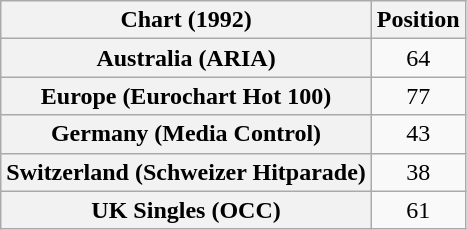<table class="wikitable sortable plainrowheaders" style="text-align:center">
<tr>
<th>Chart (1992)</th>
<th>Position</th>
</tr>
<tr>
<th scope="row">Australia (ARIA)</th>
<td>64</td>
</tr>
<tr>
<th scope="row">Europe (Eurochart Hot 100)</th>
<td>77</td>
</tr>
<tr>
<th scope="row">Germany (Media Control)</th>
<td>43</td>
</tr>
<tr>
<th scope="row">Switzerland (Schweizer Hitparade)</th>
<td>38</td>
</tr>
<tr>
<th scope="row">UK Singles (OCC)</th>
<td>61</td>
</tr>
</table>
